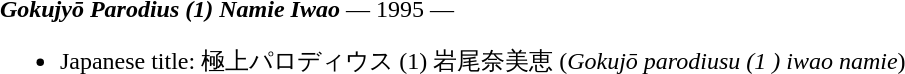<table class="toccolours" style="margin: 0 auto; width: 95%;">
<tr style="vertical-align: top;">
<td width="100%"><strong><em>Gokujyō Parodius (1) Namie Iwao</em></strong> — 1995 — <br><ul><li>Japanese title: 極上パロディウス (1) 岩尾奈美恵 (<em>Gokujō parodiusu (1 ) iwao namie</em>)</li></ul></td>
</tr>
</table>
